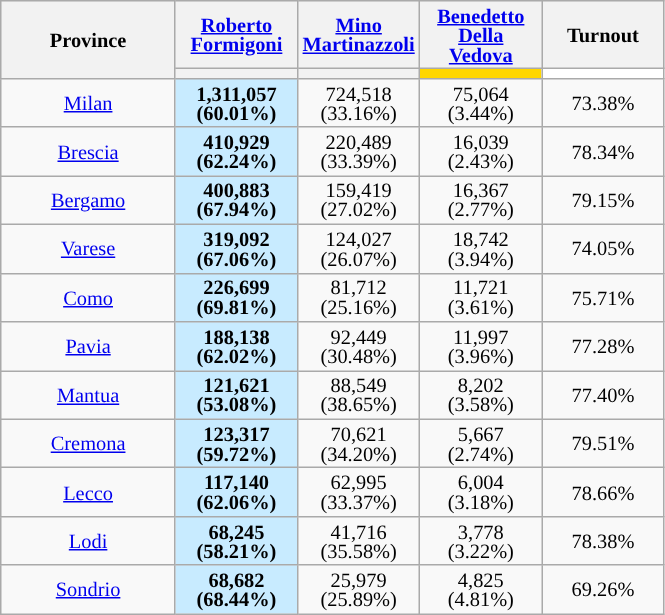<table class="wikitable" style="text-align:center;font-size:85%;line-height:13px">
<tr style="height:30px; background-color:#E9E9E9">
<th style="width:110px;" rowspan="2">Province</th>
<th style="width:75px;"><a href='#'>Roberto Formigoni</a></th>
<th style="width:75px;"><a href='#'>Mino Martinazzoli</a></th>
<th style="width:75px;"><a href='#'>Benedetto Della Vedova</a></th>
<th style="width:75px;">Turnout</th>
</tr>
<tr>
<th style="background:"></th>
<th style="background:"></th>
<th style="background:gold;"></th>
<th style="background:white;"></th>
</tr>
<tr>
<td><a href='#'>Milan</a></td>
<td style="background:#C8EBFF"><strong>1,311,057 (60.01%)</strong></td>
<td>724,518 (33.16%)</td>
<td>75,064 <br>(3.44%)</td>
<td>73.38%</td>
</tr>
<tr>
<td><a href='#'>Brescia</a></td>
<td style="background:#C8EBFF"><strong>410,929 (62.24%)</strong></td>
<td>220,489 (33.39%)</td>
<td>16,039 <br>(2.43%)</td>
<td>78.34%</td>
</tr>
<tr>
<td><a href='#'>Bergamo</a></td>
<td style="background:#C8EBFF"><strong>400,883 (67.94%)</strong></td>
<td>159,419 (27.02%)</td>
<td>16,367 <br>(2.77%)</td>
<td>79.15%</td>
</tr>
<tr>
<td><a href='#'>Varese</a></td>
<td style="background:#C8EBFF"><strong>319,092 (67.06%)</strong></td>
<td>124,027 (26.07%)</td>
<td>18,742 <br>(3.94%)</td>
<td>74.05%</td>
</tr>
<tr>
<td><a href='#'>Como</a></td>
<td style="background:#C8EBFF"><strong>226,699 (69.81%)</strong></td>
<td>81,712 <br>(25.16%)</td>
<td>11,721 <br>(3.61%)</td>
<td>75.71%</td>
</tr>
<tr>
<td><a href='#'>Pavia</a></td>
<td style="background:#C8EBFF"><strong>188,138 (62.02%)</strong></td>
<td>92,449 <br>(30.48%)</td>
<td>11,997 <br>(3.96%)</td>
<td>77.28%</td>
</tr>
<tr>
<td><a href='#'>Mantua</a></td>
<td style="background:#C8EBFF"><strong>121,621 (53.08%)</strong></td>
<td>88,549 <br>(38.65%)</td>
<td>8,202 <br>(3.58%)</td>
<td>77.40%</td>
</tr>
<tr>
<td><a href='#'>Cremona</a></td>
<td style="background:#C8EBFF"><strong>123,317 <br>(59.72%)</strong></td>
<td>70,621 <br>(34.20%)</td>
<td>5,667 <br>(2.74%)</td>
<td>79.51%</td>
</tr>
<tr>
<td><a href='#'>Lecco</a></td>
<td style="background:#C8EBFF"><strong>117,140 (62.06%)</strong></td>
<td>62,995 <br>(33.37%)</td>
<td>6,004 <br>(3.18%)</td>
<td>78.66%</td>
</tr>
<tr>
<td><a href='#'>Lodi</a></td>
<td style="background:#C8EBFF"><strong>68,245 <br>(58.21%)</strong></td>
<td>41,716 <br>(35.58%)</td>
<td>3,778 <br>(3.22%)</td>
<td>78.38%</td>
</tr>
<tr>
<td><a href='#'>Sondrio</a></td>
<td style="background:#C8EBFF"><strong>68,682 <br>(68.44%)</strong></td>
<td>25,979 <br>(25.89%)</td>
<td>4,825 <br>(4.81%)</td>
<td>69.26%</td>
</tr>
</table>
